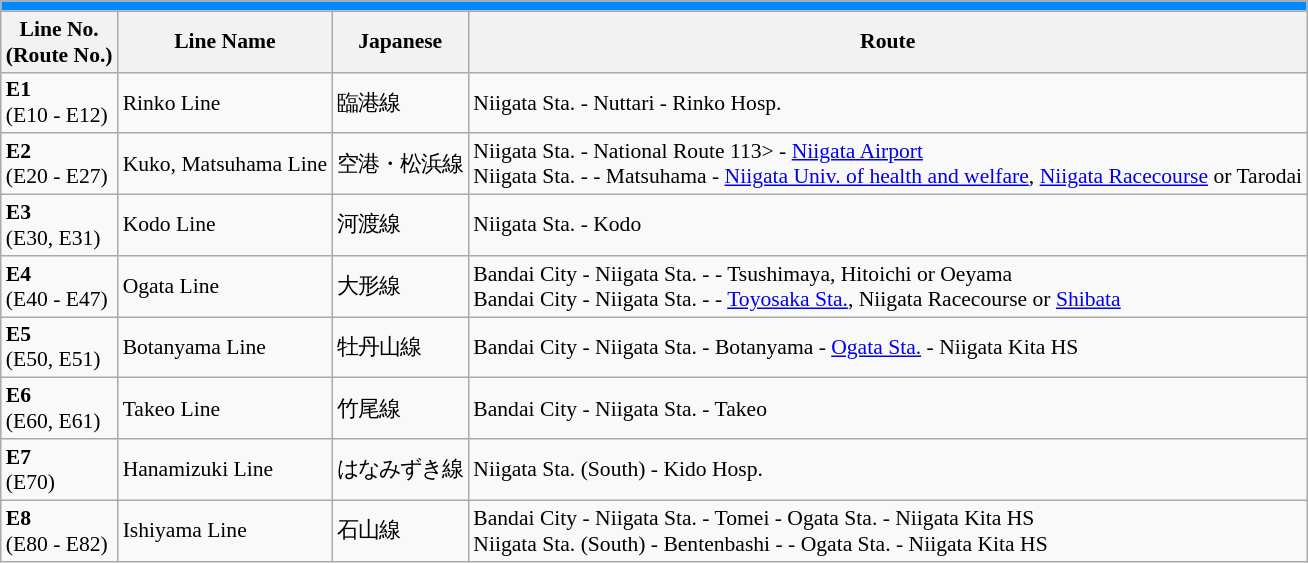<table class=wikitable style="font-size: 90%;" |>
<tr bgcolor="0088ff">
<td colspan=4><strong></strong></td>
</tr>
<tr>
<th>Line No.<br>(Route No.)</th>
<th>Line Name</th>
<th>Japanese</th>
<th>Route</th>
</tr>
<tr>
<td><strong>E1</strong><br>(E10 - E12)</td>
<td>Rinko Line</td>
<td>臨港線</td>
<td>Niigata Sta. - Nuttari - Rinko Hosp.</td>
</tr>
<tr>
<td><strong>E2</strong><br>(E20 - E27)</td>
<td>Kuko, Matsuhama Line</td>
<td>空港・松浜線</td>
<td>Niigata Sta. - <via <a href='#'>National Route 113</a>> - <a href='#'>Niigata Airport</a><br>Niigata Sta. - <via National Route 113> - Matsuhama - <a href='#'>Niigata Univ. of health and welfare</a>, <a href='#'>Niigata Racecourse</a> or Tarodai</td>
</tr>
<tr>
<td><strong>E3</strong><br>(E30, E31)</td>
<td>Kodo Line</td>
<td>河渡線</td>
<td>Niigata Sta. - Kodo</td>
</tr>
<tr>
<td><strong>E4</strong><br>(E40 - E47)</td>
<td>Ogata Line</td>
<td>大形線</td>
<td>Bandai City - Niigata Sta. - <via Pref. Route 3> - Tsushimaya, Hitoichi or Oeyama<br>Bandai City - Niigata Sta. - <via Pref. Route 3> - <a href='#'>Toyosaka Sta.</a>, Niigata Racecourse or <a href='#'>Shibata</a></td>
</tr>
<tr>
<td><strong>E5</strong><br>(E50, E51)</td>
<td>Botanyama Line</td>
<td>牡丹山線</td>
<td>Bandai City - Niigata Sta. - Botanyama - <a href='#'>Ogata Sta.</a> - Niigata Kita HS</td>
</tr>
<tr>
<td><strong>E6</strong><br>(E60, E61)</td>
<td>Takeo Line</td>
<td>竹尾線</td>
<td>Bandai City - Niigata Sta. - Takeo</td>
</tr>
<tr>
<td><strong>E7</strong><br>(E70)</td>
<td>Hanamizuki Line</td>
<td>はなみずき線</td>
<td>Niigata Sta. (South) - Kido Hosp.</td>
</tr>
<tr>
<td><strong>E8</strong><br>(E80 - E82)</td>
<td>Ishiyama Line</td>
<td>石山線</td>
<td>Bandai City - Niigata Sta. - Tomei - Ogata Sta. - Niigata Kita HS<br>Niigata Sta. (South) - Bentenbashi - <via Pref. Route 290> - Ogata Sta. - Niigata Kita HS</td>
</tr>
</table>
